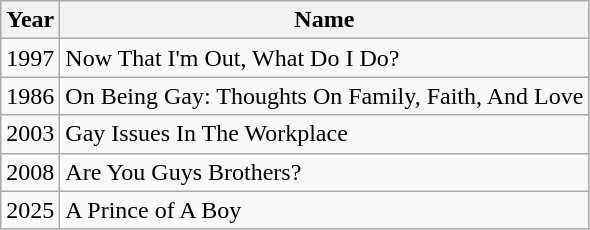<table class="wikitable">
<tr>
<th>Year</th>
<th>Name</th>
</tr>
<tr>
<td>1997</td>
<td>Now That I'm Out, What Do I Do?</td>
</tr>
<tr>
<td>1986</td>
<td>On Being Gay: Thoughts On Family, Faith, And Love</td>
</tr>
<tr>
<td>2003</td>
<td>Gay Issues In The Workplace</td>
</tr>
<tr>
<td>2008</td>
<td>Are You Guys Brothers?</td>
</tr>
<tr>
<td>2025</td>
<td>A Prince of A Boy</td>
</tr>
</table>
